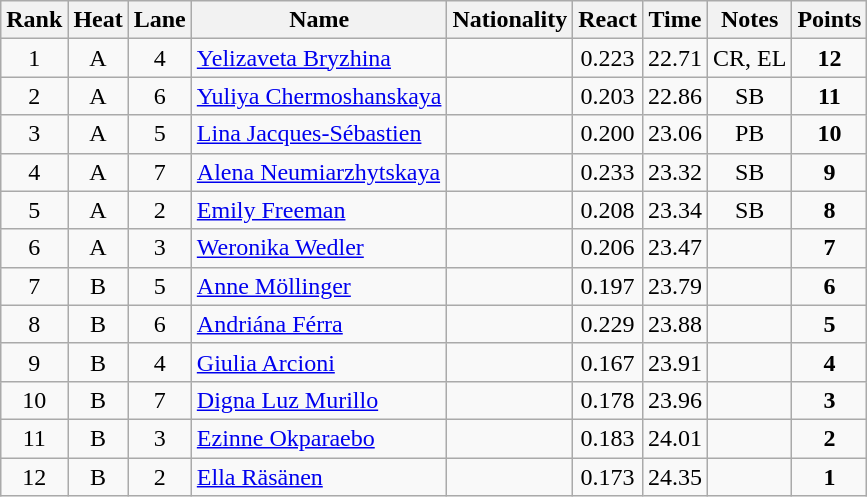<table class="wikitable sortable" style="text-align:center">
<tr>
<th>Rank</th>
<th>Heat</th>
<th>Lane</th>
<th>Name</th>
<th>Nationality</th>
<th>React</th>
<th>Time</th>
<th>Notes</th>
<th>Points</th>
</tr>
<tr>
<td>1</td>
<td>A</td>
<td>4</td>
<td align=left><a href='#'>Yelizaveta Bryzhina</a></td>
<td align=left></td>
<td>0.223</td>
<td>22.71</td>
<td>CR, EL</td>
<td><strong>12</strong></td>
</tr>
<tr>
<td>2</td>
<td>A</td>
<td>6</td>
<td align=left><a href='#'>Yuliya Chermoshanskaya</a></td>
<td align=left></td>
<td>0.203</td>
<td>22.86</td>
<td>SB</td>
<td><strong>11</strong></td>
</tr>
<tr>
<td>3</td>
<td>A</td>
<td>5</td>
<td align=left><a href='#'>Lina Jacques-Sébastien</a></td>
<td align=left></td>
<td>0.200</td>
<td>23.06</td>
<td>PB</td>
<td><strong>10</strong></td>
</tr>
<tr>
<td>4</td>
<td>A</td>
<td>7</td>
<td align=left><a href='#'>Alena Neumiarzhytskaya</a></td>
<td align=left></td>
<td>0.233</td>
<td>23.32</td>
<td>SB</td>
<td><strong>9</strong></td>
</tr>
<tr>
<td>5</td>
<td>A</td>
<td>2</td>
<td align=left><a href='#'>Emily Freeman</a></td>
<td align=left></td>
<td>0.208</td>
<td>23.34</td>
<td>SB</td>
<td><strong>8</strong></td>
</tr>
<tr>
<td>6</td>
<td>A</td>
<td>3</td>
<td align=left><a href='#'>Weronika Wedler</a></td>
<td align=left></td>
<td>0.206</td>
<td>23.47</td>
<td></td>
<td><strong>7</strong></td>
</tr>
<tr>
<td>7</td>
<td>B</td>
<td>5</td>
<td align=left><a href='#'>Anne Möllinger</a></td>
<td align=left></td>
<td>0.197</td>
<td>23.79</td>
<td></td>
<td><strong>6</strong></td>
</tr>
<tr>
<td>8</td>
<td>B</td>
<td>6</td>
<td align=left><a href='#'>Andriána Férra</a></td>
<td align=left></td>
<td>0.229</td>
<td>23.88</td>
<td></td>
<td><strong>5</strong></td>
</tr>
<tr>
<td>9</td>
<td>B</td>
<td>4</td>
<td align=left><a href='#'>Giulia Arcioni</a></td>
<td align=left></td>
<td>0.167</td>
<td>23.91</td>
<td></td>
<td><strong>4</strong></td>
</tr>
<tr>
<td>10</td>
<td>B</td>
<td>7</td>
<td align=left><a href='#'>Digna Luz Murillo</a></td>
<td align=left></td>
<td>0.178</td>
<td>23.96</td>
<td></td>
<td><strong>3</strong></td>
</tr>
<tr>
<td>11</td>
<td>B</td>
<td>3</td>
<td align=left><a href='#'>Ezinne Okparaebo</a></td>
<td align=left></td>
<td>0.183</td>
<td>24.01</td>
<td></td>
<td><strong>2</strong></td>
</tr>
<tr>
<td>12</td>
<td>B</td>
<td>2</td>
<td align=left><a href='#'>Ella Räsänen</a></td>
<td align=left></td>
<td>0.173</td>
<td>24.35</td>
<td></td>
<td><strong>1</strong></td>
</tr>
</table>
